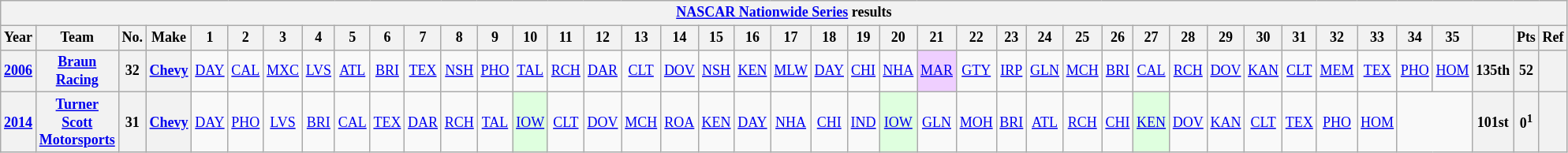<table class="wikitable" style="text-align:center; font-size:75%">
<tr>
<th colspan=42><a href='#'>NASCAR Nationwide Series</a> results</th>
</tr>
<tr>
<th>Year</th>
<th>Team</th>
<th>No.</th>
<th>Make</th>
<th>1</th>
<th>2</th>
<th>3</th>
<th>4</th>
<th>5</th>
<th>6</th>
<th>7</th>
<th>8</th>
<th>9</th>
<th>10</th>
<th>11</th>
<th>12</th>
<th>13</th>
<th>14</th>
<th>15</th>
<th>16</th>
<th>17</th>
<th>18</th>
<th>19</th>
<th>20</th>
<th>21</th>
<th>22</th>
<th>23</th>
<th>24</th>
<th>25</th>
<th>26</th>
<th>27</th>
<th>28</th>
<th>29</th>
<th>30</th>
<th>31</th>
<th>32</th>
<th>33</th>
<th>34</th>
<th>35</th>
<th></th>
<th>Pts</th>
<th>Ref</th>
</tr>
<tr>
<th><a href='#'>2006</a></th>
<th><a href='#'>Braun Racing</a></th>
<th>32</th>
<th><a href='#'>Chevy</a></th>
<td><a href='#'>DAY</a></td>
<td><a href='#'>CAL</a></td>
<td><a href='#'>MXC</a></td>
<td><a href='#'>LVS</a></td>
<td><a href='#'>ATL</a></td>
<td><a href='#'>BRI</a></td>
<td><a href='#'>TEX</a></td>
<td><a href='#'>NSH</a></td>
<td><a href='#'>PHO</a></td>
<td><a href='#'>TAL</a></td>
<td><a href='#'>RCH</a></td>
<td><a href='#'>DAR</a></td>
<td><a href='#'>CLT</a></td>
<td><a href='#'>DOV</a></td>
<td><a href='#'>NSH</a></td>
<td><a href='#'>KEN</a></td>
<td><a href='#'>MLW</a></td>
<td><a href='#'>DAY</a></td>
<td><a href='#'>CHI</a></td>
<td><a href='#'>NHA</a></td>
<td style="background:#EFCFFF;"><a href='#'>MAR</a><br></td>
<td><a href='#'>GTY</a></td>
<td><a href='#'>IRP</a></td>
<td><a href='#'>GLN</a></td>
<td><a href='#'>MCH</a></td>
<td><a href='#'>BRI</a></td>
<td><a href='#'>CAL</a></td>
<td><a href='#'>RCH</a></td>
<td><a href='#'>DOV</a></td>
<td><a href='#'>KAN</a></td>
<td><a href='#'>CLT</a></td>
<td><a href='#'>MEM</a></td>
<td><a href='#'>TEX</a></td>
<td><a href='#'>PHO</a></td>
<td><a href='#'>HOM</a></td>
<th>135th</th>
<th>52</th>
<th></th>
</tr>
<tr>
<th><a href='#'>2014</a></th>
<th><a href='#'>Turner Scott Motorsports</a></th>
<th>31</th>
<th><a href='#'>Chevy</a></th>
<td><a href='#'>DAY</a></td>
<td><a href='#'>PHO</a></td>
<td><a href='#'>LVS</a></td>
<td><a href='#'>BRI</a></td>
<td><a href='#'>CAL</a></td>
<td><a href='#'>TEX</a></td>
<td><a href='#'>DAR</a></td>
<td><a href='#'>RCH</a></td>
<td><a href='#'>TAL</a></td>
<td style="background:#DFFFDF;"><a href='#'>IOW</a><br></td>
<td><a href='#'>CLT</a></td>
<td><a href='#'>DOV</a></td>
<td><a href='#'>MCH</a></td>
<td><a href='#'>ROA</a></td>
<td><a href='#'>KEN</a></td>
<td><a href='#'>DAY</a></td>
<td><a href='#'>NHA</a></td>
<td><a href='#'>CHI</a></td>
<td><a href='#'>IND</a></td>
<td style="background:#DFFFDF;"><a href='#'>IOW</a><br></td>
<td><a href='#'>GLN</a></td>
<td><a href='#'>MOH</a></td>
<td><a href='#'>BRI</a></td>
<td><a href='#'>ATL</a></td>
<td><a href='#'>RCH</a></td>
<td><a href='#'>CHI</a></td>
<td style="background:#DFFFDF;"><a href='#'>KEN</a><br></td>
<td><a href='#'>DOV</a></td>
<td><a href='#'>KAN</a></td>
<td><a href='#'>CLT</a></td>
<td><a href='#'>TEX</a></td>
<td><a href='#'>PHO</a></td>
<td><a href='#'>HOM</a></td>
<td colspan=2></td>
<th>101st</th>
<th>0<sup>1</sup></th>
<th></th>
</tr>
</table>
